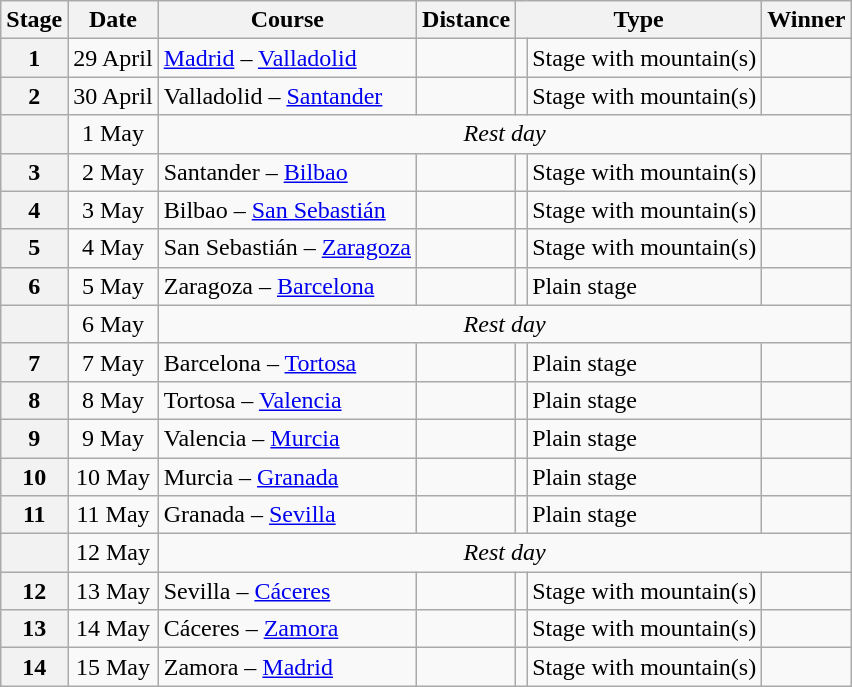<table class="wikitable">
<tr>
<th>Stage</th>
<th>Date</th>
<th>Course</th>
<th>Distance</th>
<th colspan="2">Type</th>
<th>Winner</th>
</tr>
<tr>
<th style="text-align:center">1</th>
<td style="text-align:center;">29 April</td>
<td><a href='#'>Madrid</a> – <a href='#'>Valladolid</a></td>
<td style="text-align:center;"></td>
<td style="text-align:center;"></td>
<td>Stage with mountain(s)</td>
<td></td>
</tr>
<tr>
<th style="text-align:center">2</th>
<td style="text-align:center;">30 April</td>
<td>Valladolid – <a href='#'>Santander</a></td>
<td style="text-align:center;"></td>
<td style="text-align:center;"></td>
<td>Stage with mountain(s)</td>
<td></td>
</tr>
<tr>
<th></th>
<td style="text-align:center;">1 May</td>
<td colspan="6" style="text-align:center;"><em>Rest day</em></td>
</tr>
<tr>
<th style="text-align:center">3</th>
<td style="text-align:center;">2 May</td>
<td>Santander – <a href='#'>Bilbao</a></td>
<td style="text-align:center;"></td>
<td style="text-align:center;"></td>
<td>Stage with mountain(s)</td>
<td></td>
</tr>
<tr>
<th style="text-align:center">4</th>
<td style="text-align:center;">3 May</td>
<td>Bilbao – <a href='#'>San Sebastián</a></td>
<td style="text-align:center;"></td>
<td style="text-align:center;"></td>
<td>Stage with mountain(s)</td>
<td></td>
</tr>
<tr>
<th style="text-align:center">5</th>
<td style="text-align:center;">4 May</td>
<td>San Sebastián – <a href='#'>Zaragoza</a></td>
<td style="text-align:center;"></td>
<td style="text-align:center;"></td>
<td>Stage with mountain(s)</td>
<td></td>
</tr>
<tr>
<th style="text-align:center">6</th>
<td style="text-align:center;">5 May</td>
<td>Zaragoza – <a href='#'>Barcelona</a></td>
<td style="text-align:center;"></td>
<td style="text-align:center;"></td>
<td>Plain stage</td>
<td></td>
</tr>
<tr>
<th></th>
<td style="text-align:center;">6 May</td>
<td colspan="6" style="text-align:center;"><em>Rest day</em></td>
</tr>
<tr>
<th style="text-align:center">7</th>
<td style="text-align:center;">7 May</td>
<td>Barcelona – <a href='#'>Tortosa</a></td>
<td style="text-align:center;"></td>
<td style="text-align:center;"></td>
<td>Plain stage</td>
<td></td>
</tr>
<tr>
<th style="text-align:center">8</th>
<td style="text-align:center;">8 May</td>
<td>Tortosa – <a href='#'>Valencia</a></td>
<td style="text-align:center;"></td>
<td style="text-align:center;"></td>
<td>Plain stage</td>
<td></td>
</tr>
<tr>
<th style="text-align:center">9</th>
<td style="text-align:center;">9 May</td>
<td>Valencia – <a href='#'>Murcia</a></td>
<td style="text-align:center;"></td>
<td style="text-align:center;"></td>
<td>Plain stage</td>
<td></td>
</tr>
<tr>
<th style="text-align:center">10</th>
<td style="text-align:center;">10 May</td>
<td>Murcia – <a href='#'>Granada</a></td>
<td style="text-align:center;"></td>
<td style="text-align:center;"></td>
<td>Plain stage</td>
<td></td>
</tr>
<tr>
<th style="text-align:center">11</th>
<td style="text-align:center;">11 May</td>
<td>Granada – <a href='#'>Sevilla</a></td>
<td style="text-align:center;"></td>
<td style="text-align:center;"></td>
<td>Plain stage</td>
<td></td>
</tr>
<tr>
<th></th>
<td style="text-align:center;">12 May</td>
<td colspan="6" style="text-align:center;"><em>Rest day</em></td>
</tr>
<tr>
<th style="text-align:center">12</th>
<td style="text-align:center;">13 May</td>
<td>Sevilla – <a href='#'>Cáceres</a></td>
<td style="text-align:center;"></td>
<td style="text-align:center;"></td>
<td>Stage with mountain(s)</td>
<td></td>
</tr>
<tr>
<th style="text-align:center">13</th>
<td style="text-align:center;">14 May</td>
<td>Cáceres – <a href='#'>Zamora</a></td>
<td style="text-align:center;"></td>
<td style="text-align:center;"></td>
<td>Stage with mountain(s)</td>
<td></td>
</tr>
<tr>
<th style="text-align:center">14</th>
<td style="text-align:center;">15 May</td>
<td>Zamora – <a href='#'>Madrid</a></td>
<td style="text-align:center;"></td>
<td style="text-align:center;"></td>
<td>Stage with mountain(s)</td>
<td></td>
</tr>
</table>
